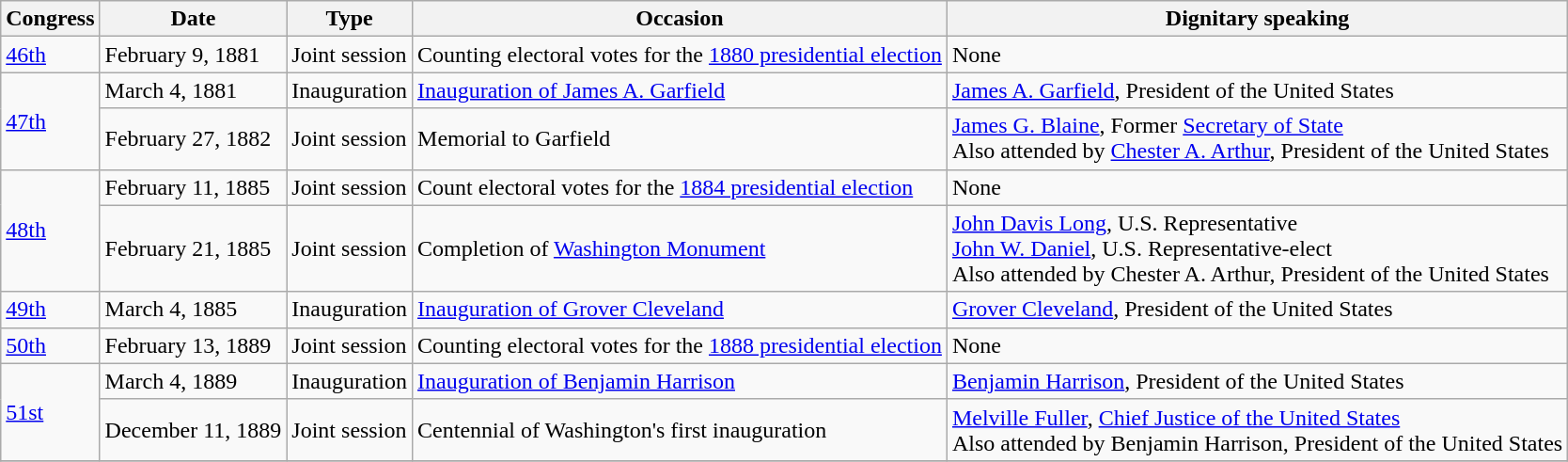<table class="wikitable sortable">
<tr>
<th>Congress</th>
<th>Date</th>
<th>Type</th>
<th>Occasion</th>
<th>Dignitary speaking</th>
</tr>
<tr>
<td><a href='#'>46th</a></td>
<td>February 9, 1881</td>
<td>Joint session</td>
<td>Counting electoral votes for the <a href='#'>1880 presidential election</a></td>
<td>None</td>
</tr>
<tr>
<td rowspan="2"><a href='#'>47th</a></td>
<td>March 4, 1881</td>
<td>Inauguration</td>
<td><a href='#'>Inauguration of James A. Garfield</a></td>
<td><a href='#'>James A. Garfield</a>, President of the United States</td>
</tr>
<tr>
<td>February 27, 1882</td>
<td>Joint session</td>
<td>Memorial to Garfield</td>
<td><a href='#'>James G. Blaine</a>, Former <a href='#'>Secretary of State</a><br>Also attended by <a href='#'>Chester A. Arthur</a>, President of the United States</td>
</tr>
<tr>
<td rowspan="2"><a href='#'>48th</a></td>
<td>February 11, 1885</td>
<td>Joint session</td>
<td>Count electoral votes for the <a href='#'>1884 presidential election</a></td>
<td>None</td>
</tr>
<tr>
<td>February 21, 1885</td>
<td>Joint session</td>
<td>Completion of <a href='#'>Washington Monument</a></td>
<td><a href='#'>John Davis Long</a>, U.S. Representative<br><a href='#'>John W. Daniel</a>, U.S. Representative-elect<br>Also attended by Chester A. Arthur, President of the United States</td>
</tr>
<tr>
<td><a href='#'>49th</a></td>
<td>March 4, 1885</td>
<td>Inauguration</td>
<td><a href='#'>Inauguration of Grover Cleveland</a></td>
<td><a href='#'>Grover Cleveland</a>, President of the United States</td>
</tr>
<tr>
<td><a href='#'>50th</a></td>
<td>February 13, 1889</td>
<td>Joint session</td>
<td>Counting electoral votes for the <a href='#'>1888 presidential election</a></td>
<td>None</td>
</tr>
<tr>
<td rowspan="2"><a href='#'>51st</a></td>
<td>March 4, 1889</td>
<td>Inauguration</td>
<td><a href='#'>Inauguration of Benjamin Harrison</a></td>
<td><a href='#'>Benjamin Harrison</a>, President of the United States</td>
</tr>
<tr>
<td>December 11, 1889</td>
<td>Joint session</td>
<td>Centennial of Washington's first inauguration</td>
<td><a href='#'>Melville Fuller</a>, <a href='#'>Chief Justice of the United States</a><br>Also attended by Benjamin Harrison, President of the United States</td>
</tr>
<tr>
</tr>
</table>
